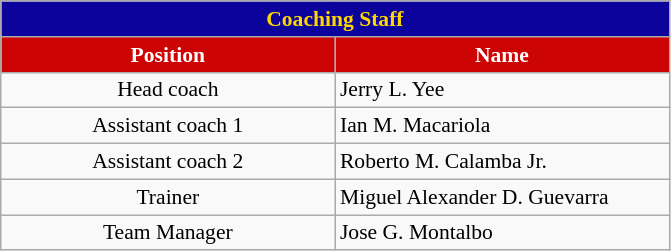<table class="wikitable sortable" style="font-size:90%; text-align:center;">
<tr>
<th colspan="5" style= "background:#0C029C; color:gold; text-align: center"><strong>Coaching Staff</strong></th>
</tr>
<tr align=center>
<th style="width:15em; background:#CC0404; color:white;">Position</th>
<th style="width:15em; background:#CC0404; color:white;">Name</th>
</tr>
<tr>
<td>Head coach</td>
<td align=left> Jerry L. Yee</td>
</tr>
<tr>
<td>Assistant coach 1</td>
<td align=left> Ian M. Macariola</td>
</tr>
<tr>
<td>Assistant coach 2</td>
<td align=left> Roberto M. Calamba Jr.</td>
</tr>
<tr>
<td>Trainer</td>
<td align=left> Miguel Alexander D. Guevarra</td>
</tr>
<tr>
<td>Team Manager</td>
<td align=left> Jose G. Montalbo</td>
</tr>
</table>
